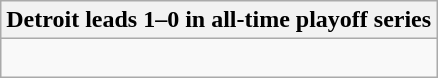<table class="wikitable collapsible collapsed">
<tr>
<th>Detroit leads 1–0 in all-time playoff series</th>
</tr>
<tr>
<td><br></td>
</tr>
</table>
